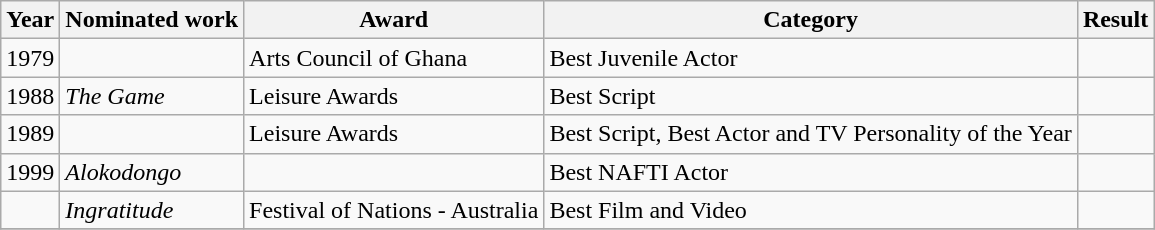<table class="wikitable sortable">
<tr>
<th>Year</th>
<th>Nominated work</th>
<th>Award</th>
<th>Category</th>
<th>Result</th>
</tr>
<tr>
<td>1979</td>
<td></td>
<td>Arts Council of Ghana</td>
<td>Best Juvenile Actor</td>
<td></td>
</tr>
<tr>
<td>1988</td>
<td><em>The Game</em></td>
<td>Leisure Awards</td>
<td>Best Script</td>
<td></td>
</tr>
<tr>
<td>1989</td>
<td></td>
<td>Leisure Awards</td>
<td>Best Script, Best Actor and TV Personality of the Year</td>
<td></td>
</tr>
<tr>
<td>1999</td>
<td><em>Alokodongo</em></td>
<td></td>
<td>Best NAFTI Actor</td>
<td></td>
</tr>
<tr>
<td></td>
<td><em>Ingratitude</em></td>
<td>Festival of Nations - Australia</td>
<td>Best Film and Video</td>
<td></td>
</tr>
<tr>
</tr>
</table>
